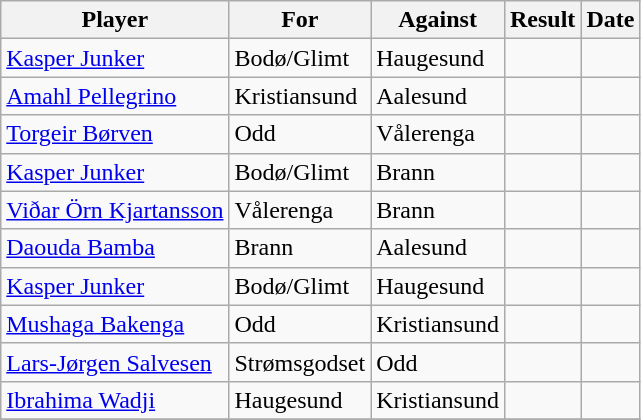<table class="wikitable">
<tr>
<th>Player</th>
<th>For</th>
<th>Against</th>
<th style="text-align:center">Result</th>
<th>Date</th>
</tr>
<tr>
<td> <a href='#'>Kasper Junker</a></td>
<td>Bodø/Glimt</td>
<td>Haugesund</td>
<td></td>
<td></td>
</tr>
<tr>
<td> <a href='#'>Amahl Pellegrino</a></td>
<td>Kristiansund</td>
<td>Aalesund</td>
<td></td>
<td></td>
</tr>
<tr>
<td> <a href='#'>Torgeir Børven</a></td>
<td>Odd</td>
<td>Vålerenga</td>
<td></td>
<td></td>
</tr>
<tr>
<td> <a href='#'>Kasper Junker</a></td>
<td>Bodø/Glimt</td>
<td>Brann</td>
<td></td>
<td></td>
</tr>
<tr>
<td> <a href='#'>Viðar Örn Kjartansson</a></td>
<td>Vålerenga</td>
<td>Brann</td>
<td></td>
<td></td>
</tr>
<tr>
<td> <a href='#'>Daouda Bamba</a></td>
<td>Brann</td>
<td>Aalesund</td>
<td></td>
<td></td>
</tr>
<tr>
<td> <a href='#'>Kasper Junker</a></td>
<td>Bodø/Glimt</td>
<td>Haugesund</td>
<td></td>
<td></td>
</tr>
<tr>
<td> <a href='#'>Mushaga Bakenga</a></td>
<td>Odd</td>
<td>Kristiansund</td>
<td></td>
<td></td>
</tr>
<tr>
<td> <a href='#'>Lars-Jørgen Salvesen</a></td>
<td>Strømsgodset</td>
<td>Odd</td>
<td></td>
<td></td>
</tr>
<tr>
<td> <a href='#'>Ibrahima Wadji</a></td>
<td>Haugesund</td>
<td>Kristiansund</td>
<td></td>
<td></td>
</tr>
<tr>
</tr>
</table>
